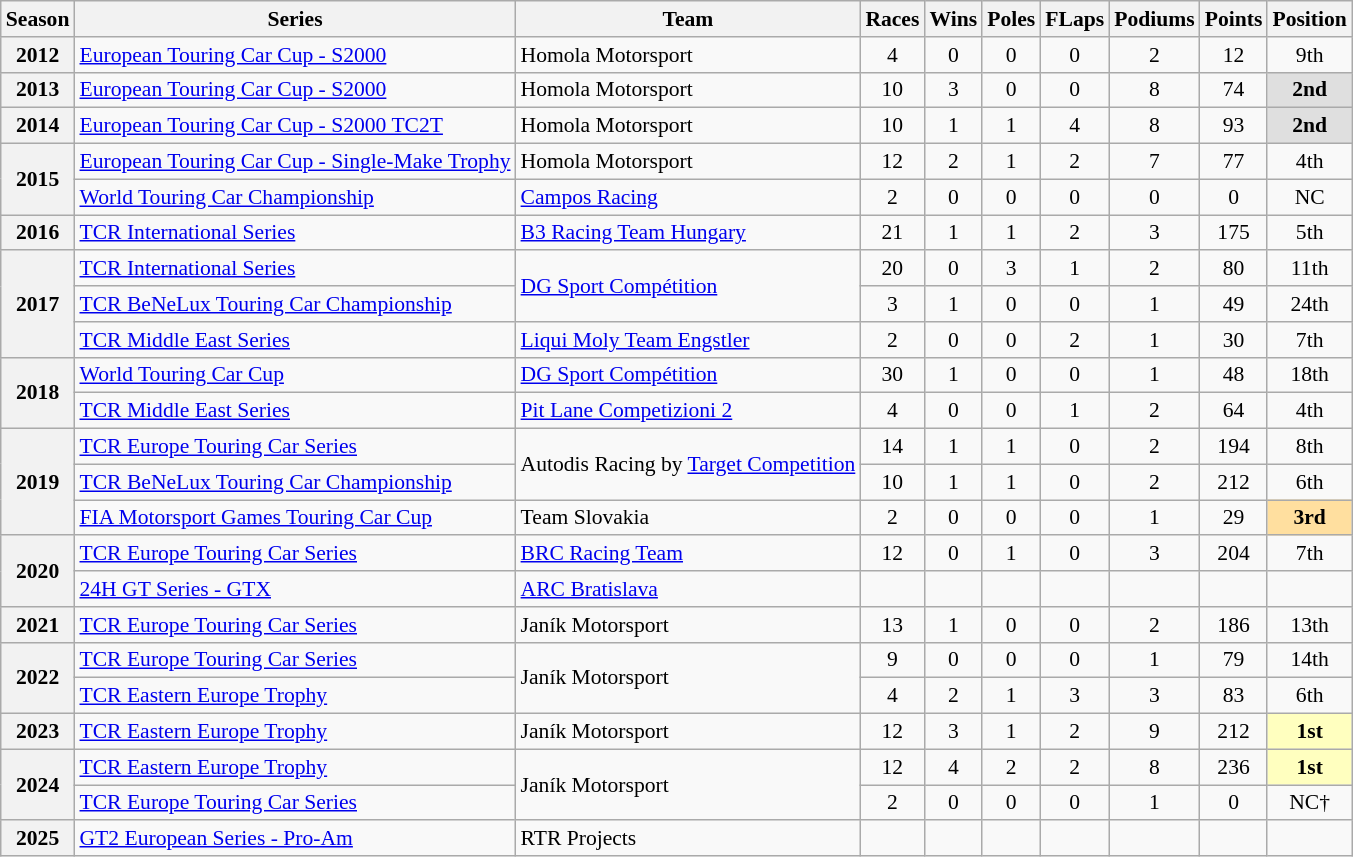<table class="wikitable" style="font-size: 90%; text-align:center">
<tr>
<th>Season</th>
<th>Series</th>
<th>Team</th>
<th>Races</th>
<th>Wins</th>
<th>Poles</th>
<th>FLaps</th>
<th>Podiums</th>
<th>Points</th>
<th>Position</th>
</tr>
<tr>
<th>2012</th>
<td align=left><a href='#'>European Touring Car Cup - S2000</a></td>
<td align=left>Homola Motorsport</td>
<td>4</td>
<td>0</td>
<td>0</td>
<td>0</td>
<td>2</td>
<td>12</td>
<td>9th</td>
</tr>
<tr>
<th>2013</th>
<td align=left><a href='#'>European Touring Car Cup - S2000</a></td>
<td align=left>Homola Motorsport</td>
<td>10</td>
<td>3</td>
<td>0</td>
<td>0</td>
<td>8</td>
<td>74</td>
<td style="background:#DFDFDF;"><strong>2nd</strong></td>
</tr>
<tr>
<th>2014</th>
<td align=left><a href='#'>European Touring Car Cup - S2000 TC2T</a></td>
<td align=left>Homola Motorsport</td>
<td>10</td>
<td>1</td>
<td>1</td>
<td>4</td>
<td>8</td>
<td>93</td>
<td style="background:#DFDFDF;"><strong>2nd</strong></td>
</tr>
<tr>
<th rowspan=2>2015</th>
<td align=left><a href='#'>European Touring Car Cup - Single-Make Trophy</a></td>
<td align=left>Homola Motorsport</td>
<td>12</td>
<td>2</td>
<td>1</td>
<td>2</td>
<td>7</td>
<td>77</td>
<td>4th</td>
</tr>
<tr>
<td align=left><a href='#'>World Touring Car Championship</a></td>
<td align=left><a href='#'>Campos Racing</a></td>
<td>2</td>
<td>0</td>
<td>0</td>
<td>0</td>
<td>0</td>
<td>0</td>
<td>NC</td>
</tr>
<tr>
<th>2016</th>
<td align=left><a href='#'>TCR International Series</a></td>
<td align=left><a href='#'>B3 Racing Team Hungary</a></td>
<td>21</td>
<td>1</td>
<td>1</td>
<td>2</td>
<td>3</td>
<td>175</td>
<td>5th</td>
</tr>
<tr>
<th rowspan=3>2017</th>
<td align=left><a href='#'>TCR International Series</a></td>
<td align=left rowspan=2><a href='#'>DG Sport Compétition</a></td>
<td>20</td>
<td>0</td>
<td>3</td>
<td>1</td>
<td>2</td>
<td>80</td>
<td>11th</td>
</tr>
<tr>
<td align=left><a href='#'>TCR BeNeLux Touring Car Championship</a></td>
<td>3</td>
<td>1</td>
<td>0</td>
<td>0</td>
<td>1</td>
<td>49</td>
<td>24th</td>
</tr>
<tr>
<td align=left><a href='#'>TCR Middle East Series</a></td>
<td align=left><a href='#'>Liqui Moly Team Engstler</a></td>
<td>2</td>
<td>0</td>
<td>0</td>
<td>2</td>
<td>1</td>
<td>30</td>
<td>7th</td>
</tr>
<tr>
<th rowspan=2>2018</th>
<td align=left><a href='#'>World Touring Car Cup</a></td>
<td align=left><a href='#'>DG Sport Compétition</a></td>
<td>30</td>
<td>1</td>
<td>0</td>
<td>0</td>
<td>1</td>
<td>48</td>
<td>18th</td>
</tr>
<tr>
<td align=left><a href='#'>TCR Middle East Series</a></td>
<td align=left><a href='#'>Pit Lane Competizioni 2</a></td>
<td>4</td>
<td>0</td>
<td>0</td>
<td>1</td>
<td>2</td>
<td>64</td>
<td>4th</td>
</tr>
<tr>
<th rowspan=3>2019</th>
<td align=left><a href='#'>TCR Europe Touring Car Series</a></td>
<td align=left rowspan=2>Autodis Racing by <a href='#'>Target Competition</a></td>
<td>14</td>
<td>1</td>
<td>1</td>
<td>0</td>
<td>2</td>
<td>194</td>
<td>8th</td>
</tr>
<tr>
<td align=left><a href='#'>TCR BeNeLux Touring Car Championship</a></td>
<td>10</td>
<td>1</td>
<td>1</td>
<td>0</td>
<td>2</td>
<td>212</td>
<td>6th</td>
</tr>
<tr>
<td align=left><a href='#'>FIA Motorsport Games Touring Car Cup</a></td>
<td align=left>Team Slovakia</td>
<td>2</td>
<td>0</td>
<td>0</td>
<td>0</td>
<td>1</td>
<td>29</td>
<td style="background:#FFDF9F;"><strong>3rd</strong></td>
</tr>
<tr>
<th rowspan="2">2020</th>
<td align=left><a href='#'>TCR Europe Touring Car Series</a></td>
<td align=left><a href='#'>BRC Racing Team</a></td>
<td>12</td>
<td>0</td>
<td>1</td>
<td>0</td>
<td>3</td>
<td>204</td>
<td>7th</td>
</tr>
<tr>
<td align=left><a href='#'>24H GT Series - GTX</a></td>
<td align=left><a href='#'>ARC Bratislava</a></td>
<td></td>
<td></td>
<td></td>
<td></td>
<td></td>
<td></td>
<td></td>
</tr>
<tr>
<th>2021</th>
<td align=left><a href='#'>TCR Europe Touring Car Series</a></td>
<td align=left>Janík Motorsport</td>
<td>13</td>
<td>1</td>
<td>0</td>
<td>0</td>
<td>2</td>
<td>186</td>
<td>13th</td>
</tr>
<tr>
<th rowspan="2">2022</th>
<td align=left><a href='#'>TCR Europe Touring Car Series</a></td>
<td rowspan="2" align="left">Janík Motorsport</td>
<td>9</td>
<td>0</td>
<td>0</td>
<td>0</td>
<td>1</td>
<td>79</td>
<td>14th</td>
</tr>
<tr>
<td align=left><a href='#'>TCR Eastern Europe Trophy</a></td>
<td>4</td>
<td>2</td>
<td>1</td>
<td>3</td>
<td>3</td>
<td>83</td>
<td>6th</td>
</tr>
<tr>
<th>2023</th>
<td align=left><a href='#'>TCR Eastern Europe Trophy</a></td>
<td align=left>Janík Motorsport</td>
<td>12</td>
<td>3</td>
<td>1</td>
<td>2</td>
<td>9</td>
<td>212</td>
<td style="background:#FFFFBF;"><strong>1st</strong></td>
</tr>
<tr>
<th rowspan="2">2024</th>
<td align=left><a href='#'>TCR Eastern Europe Trophy</a></td>
<td rowspan="2" align="left">Janík Motorsport</td>
<td>12</td>
<td>4</td>
<td>2</td>
<td>2</td>
<td>8</td>
<td>236</td>
<td style="background:#FFFFBF;"><strong>1st</strong></td>
</tr>
<tr>
<td align=left><a href='#'>TCR Europe Touring Car Series</a></td>
<td>2</td>
<td>0</td>
<td>0</td>
<td>0</td>
<td>1</td>
<td>0</td>
<td>NC†</td>
</tr>
<tr>
<th>2025</th>
<td align=left><a href='#'>GT2 European Series - Pro-Am</a></td>
<td align=left>RTR Projects</td>
<td></td>
<td></td>
<td></td>
<td></td>
<td></td>
<td></td>
<td></td>
</tr>
</table>
